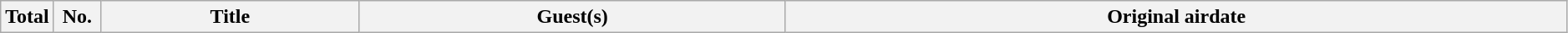<table class="wikitable plainrowheaders" style="width:99%;">
<tr>
<th style="width:30px;">Total</th>
<th style="width:30px;">No.</th>
<th>Title</th>
<th>Guest(s)</th>
<th>Original airdate<br>




</th>
</tr>
</table>
